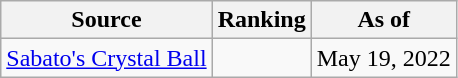<table class="wikitable" style="text-align:center">
<tr>
<th>Source</th>
<th>Ranking</th>
<th>As of</th>
</tr>
<tr>
<td align=left><a href='#'>Sabato's Crystal Ball</a></td>
<td></td>
<td>May 19, 2022</td>
</tr>
</table>
